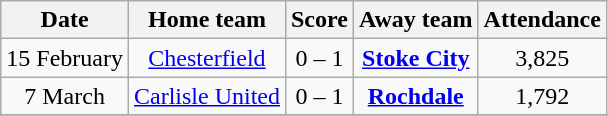<table class="wikitable" style="text-align: center">
<tr>
<th>Date</th>
<th>Home team</th>
<th>Score</th>
<th>Away team</th>
<th>Attendance</th>
</tr>
<tr>
<td>15 February</td>
<td><a href='#'>Chesterfield</a></td>
<td>0 – 1</td>
<td><strong><a href='#'>Stoke City</a></strong></td>
<td>3,825</td>
</tr>
<tr>
<td>7 March</td>
<td><a href='#'>Carlisle United</a></td>
<td>0 – 1</td>
<td><strong><a href='#'>Rochdale</a></strong></td>
<td>1,792</td>
</tr>
<tr>
</tr>
</table>
